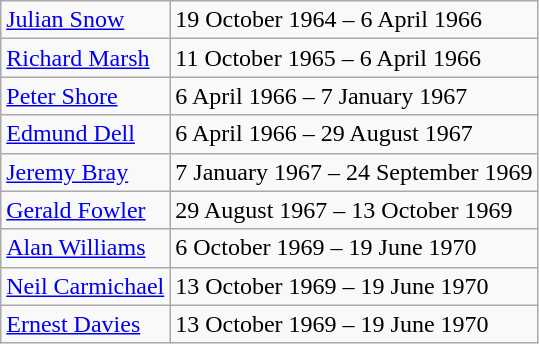<table class="wikitable sortable">
<tr>
<td><a href='#'>Julian Snow</a></td>
<td>19 October 1964 – 6 April 1966</td>
</tr>
<tr>
<td><a href='#'>Richard Marsh</a></td>
<td>11 October 1965 – 6 April 1966</td>
</tr>
<tr>
<td><a href='#'>Peter Shore</a></td>
<td>6 April 1966 – 7 January 1967</td>
</tr>
<tr>
<td><a href='#'>Edmund Dell</a></td>
<td>6 April 1966 – 29 August 1967</td>
</tr>
<tr>
<td><a href='#'>Jeremy Bray</a></td>
<td>7 January 1967 – 24 September 1969</td>
</tr>
<tr>
<td><a href='#'>Gerald Fowler</a></td>
<td>29 August 1967 – 13 October 1969</td>
</tr>
<tr>
<td><a href='#'>Alan Williams</a></td>
<td>6 October 1969 – 19 June 1970</td>
</tr>
<tr>
<td><a href='#'>Neil Carmichael</a></td>
<td>13 October 1969 – 19 June 1970</td>
</tr>
<tr>
<td><a href='#'>Ernest Davies</a></td>
<td>13 October 1969 – 19 June 1970</td>
</tr>
</table>
